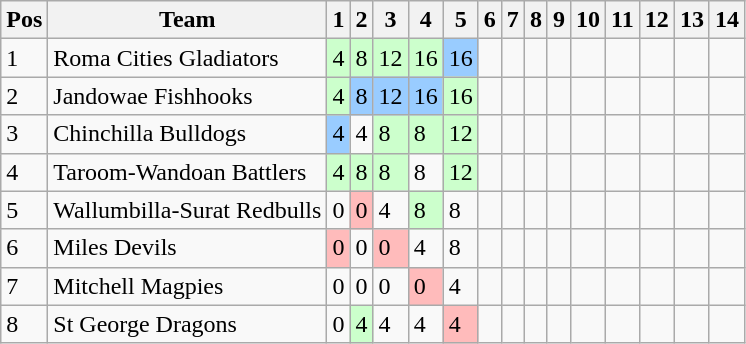<table class="wikitable">
<tr>
<th>Pos</th>
<th>Team</th>
<th>1</th>
<th>2</th>
<th>3</th>
<th>4</th>
<th>5</th>
<th>6</th>
<th>7</th>
<th>8</th>
<th>9</th>
<th>10</th>
<th>11</th>
<th>12</th>
<th>13</th>
<th>14</th>
</tr>
<tr>
<td>1</td>
<td> Roma Cities Gladiators</td>
<td style="background:#ccffcc;">4</td>
<td style="background:#ccffcc;">8</td>
<td style="background:#ccffcc;">12</td>
<td style="background:#ccffcc;">16</td>
<td style="background:#99ccff;">16</td>
<td></td>
<td></td>
<td></td>
<td></td>
<td></td>
<td></td>
<td></td>
<td></td>
<td></td>
</tr>
<tr>
<td>2</td>
<td> Jandowae Fishhooks</td>
<td style="background:#ccffcc;">4</td>
<td style="background:#99ccff;">8</td>
<td style="background:#99ccff;">12</td>
<td style="background:#99ccff;">16</td>
<td style="background:#ccffcc;">16</td>
<td></td>
<td></td>
<td></td>
<td></td>
<td></td>
<td></td>
<td></td>
<td></td>
<td></td>
</tr>
<tr>
<td>3</td>
<td> Chinchilla Bulldogs</td>
<td style="background:#99ccff;">4</td>
<td>4</td>
<td style="background:#ccffcc;">8</td>
<td style="background:#ccffcc;">8</td>
<td style="background:#ccffcc;">12</td>
<td></td>
<td></td>
<td></td>
<td></td>
<td></td>
<td></td>
<td></td>
<td></td>
<td></td>
</tr>
<tr>
<td>4</td>
<td> Taroom-Wandoan Battlers</td>
<td style="background:#ccffcc;">4</td>
<td style="background:#ccffcc;">8</td>
<td style="background:#ccffcc;">8</td>
<td>8</td>
<td style="background:#ccffcc;">12</td>
<td></td>
<td></td>
<td></td>
<td></td>
<td></td>
<td></td>
<td></td>
<td></td>
<td></td>
</tr>
<tr>
<td>5</td>
<td> Wallumbilla-Surat Redbulls</td>
<td>0</td>
<td style="background:#ffbbbb;">0</td>
<td>4</td>
<td style="background:#ccffcc;">8</td>
<td>8</td>
<td></td>
<td></td>
<td></td>
<td></td>
<td></td>
<td></td>
<td></td>
<td></td>
<td></td>
</tr>
<tr>
<td>6</td>
<td> Miles Devils</td>
<td style="background:#ffbbbb;">0</td>
<td>0</td>
<td style="background:#ffbbbb;">0</td>
<td>4</td>
<td>8</td>
<td></td>
<td></td>
<td></td>
<td></td>
<td></td>
<td></td>
<td></td>
<td></td>
<td></td>
</tr>
<tr>
<td>7</td>
<td> Mitchell Magpies</td>
<td>0</td>
<td>0</td>
<td>0</td>
<td style="background:#ffbbbb;">0</td>
<td>4</td>
<td></td>
<td></td>
<td></td>
<td></td>
<td></td>
<td></td>
<td></td>
<td></td>
<td></td>
</tr>
<tr>
<td>8</td>
<td> St George Dragons</td>
<td>0</td>
<td style="background:#ccffcc;">4</td>
<td>4</td>
<td>4</td>
<td style="background:#ffbbbb;">4</td>
<td></td>
<td></td>
<td></td>
<td></td>
<td></td>
<td></td>
<td></td>
<td></td>
<td></td>
</tr>
</table>
